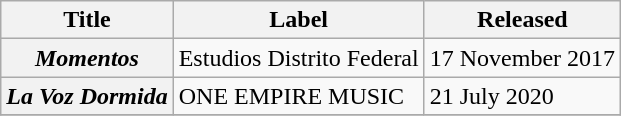<table class="wikitable plainrowheaders">
<tr>
<th>Title</th>
<th>Label</th>
<th>Released</th>
</tr>
<tr>
<th scope="row"><em>Momentos</em></th>
<td>Estudios Distrito Federal</td>
<td>17 November 2017</td>
</tr>
<tr>
<th scope="row"><em>La Voz Dormida</em></th>
<td>ONE EMPIRE MUSIC</td>
<td>21 July 2020</td>
</tr>
<tr>
</tr>
</table>
